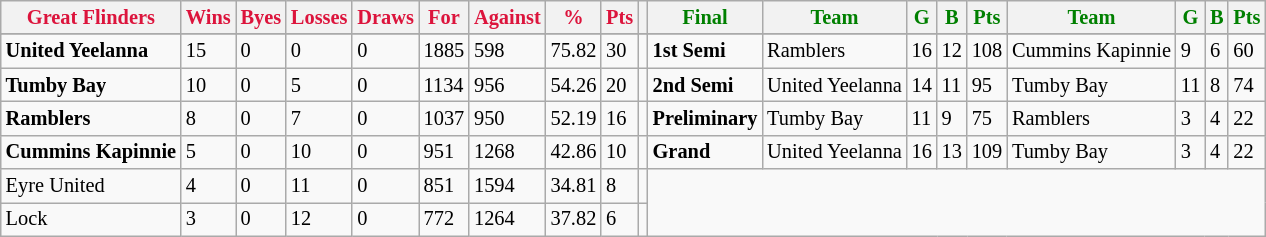<table style="font-size: 85%; text-align: left;" class="wikitable">
<tr>
<th style="color:crimson">Great Flinders</th>
<th style="color:crimson">Wins</th>
<th style="color:crimson">Byes</th>
<th style="color:crimson">Losses</th>
<th style="color:crimson">Draws</th>
<th style="color:crimson">For</th>
<th style="color:crimson">Against</th>
<th style="color:crimson">%</th>
<th style="color:crimson">Pts</th>
<th></th>
<th style="color:green">Final</th>
<th style="color:green">Team</th>
<th style="color:green">G</th>
<th style="color:green">B</th>
<th style="color:green">Pts</th>
<th style="color:green">Team</th>
<th style="color:green">G</th>
<th style="color:green">B</th>
<th style="color:green">Pts</th>
</tr>
<tr>
</tr>
<tr>
</tr>
<tr>
<td><strong>	United Yeelanna	</strong></td>
<td>15</td>
<td>0</td>
<td>0</td>
<td>0</td>
<td>1885</td>
<td>598</td>
<td>75.82</td>
<td>30</td>
<td></td>
<td><strong>1st Semi</strong></td>
<td>Ramblers</td>
<td>16</td>
<td>12</td>
<td>108</td>
<td>Cummins Kapinnie</td>
<td>9</td>
<td>6</td>
<td>60</td>
</tr>
<tr>
<td><strong>	Tumby Bay	</strong></td>
<td>10</td>
<td>0</td>
<td>5</td>
<td>0</td>
<td>1134</td>
<td>956</td>
<td>54.26</td>
<td>20</td>
<td></td>
<td><strong>2nd Semi</strong></td>
<td>United Yeelanna</td>
<td>14</td>
<td>11</td>
<td>95</td>
<td>Tumby Bay</td>
<td>11</td>
<td>8</td>
<td>74</td>
</tr>
<tr>
<td><strong>	Ramblers	</strong></td>
<td>8</td>
<td>0</td>
<td>7</td>
<td>0</td>
<td>1037</td>
<td>950</td>
<td>52.19</td>
<td>16</td>
<td></td>
<td><strong>Preliminary</strong></td>
<td>Tumby Bay</td>
<td>11</td>
<td>9</td>
<td>75</td>
<td>Ramblers</td>
<td>3</td>
<td>4</td>
<td>22</td>
</tr>
<tr>
<td><strong>	Cummins Kapinnie	</strong></td>
<td>5</td>
<td>0</td>
<td>10</td>
<td>0</td>
<td>951</td>
<td>1268</td>
<td>42.86</td>
<td>10</td>
<td></td>
<td><strong>Grand</strong></td>
<td>United Yeelanna</td>
<td>16</td>
<td>13</td>
<td>109</td>
<td>Tumby Bay</td>
<td>3</td>
<td>4</td>
<td>22</td>
</tr>
<tr>
<td>Eyre United</td>
<td>4</td>
<td>0</td>
<td>11</td>
<td>0</td>
<td>851</td>
<td>1594</td>
<td>34.81</td>
<td>8</td>
<td></td>
</tr>
<tr>
<td>Lock</td>
<td>3</td>
<td>0</td>
<td>12</td>
<td>0</td>
<td>772</td>
<td>1264</td>
<td>37.82</td>
<td>6</td>
<td></td>
</tr>
</table>
